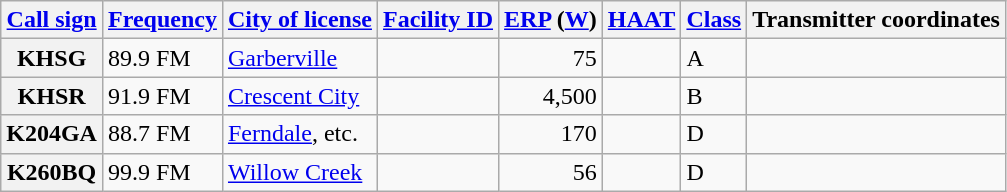<table class="wikitable sortable">
<tr>
<th scope="col"><a href='#'>Call sign</a></th>
<th scope="col" data-sort-type="number"><a href='#'>Frequency</a></th>
<th scope="col"><a href='#'>City of license</a></th>
<th scope="col" data-sort-type="number"><a href='#'>Facility ID</a></th>
<th scope="col" data-sort-type="number"><a href='#'>ERP</a> (<a href='#'>W</a>)</th>
<th scope="col" data-sort-type="number"><a href='#'>HAAT</a></th>
<th scope="col"><a href='#'>Class</a></th>
<th scope = "col" class="unsortable">Transmitter coordinates</th>
</tr>
<tr>
<th scope="row">KHSG</th>
<td>89.9 FM</td>
<td><a href='#'>Garberville</a></td>
<td style="text-align:right;"></td>
<td style="text-align:right;">75</td>
<td style="text-align:right;"></td>
<td>A</td>
<td></td>
</tr>
<tr>
<th scope="row">KHSR</th>
<td>91.9 FM</td>
<td><a href='#'>Crescent City</a></td>
<td style="text-align:right;"></td>
<td style="text-align:right;">4,500</td>
<td style="text-align:right;"></td>
<td>B</td>
<td></td>
</tr>
<tr>
<th scope="row">K204GA</th>
<td>88.7 FM</td>
<td><a href='#'>Ferndale</a>, etc.</td>
<td style="text-align:right;"></td>
<td style="text-align:right;">170</td>
<td></td>
<td>D</td>
<td></td>
</tr>
<tr>
<th scope="row">K260BQ</th>
<td>99.9 FM</td>
<td><a href='#'>Willow Creek</a></td>
<td style="text-align:right;"></td>
<td style="text-align:right;">56</td>
<td></td>
<td>D</td>
<td></td>
</tr>
</table>
